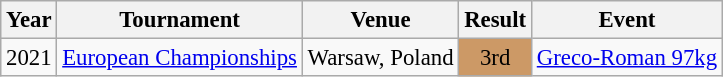<table class="wikitable" style="font-size:95%;">
<tr>
<th>Year</th>
<th>Tournament</th>
<th>Venue</th>
<th>Result</th>
<th>Event</th>
</tr>
<tr>
<td>2021</td>
<td><a href='#'>European Championships</a></td>
<td>Warsaw, Poland</td>
<td align="center" bgcolor="cc9966">3rd</td>
<td><a href='#'>Greco-Roman 97kg</a></td>
</tr>
</table>
